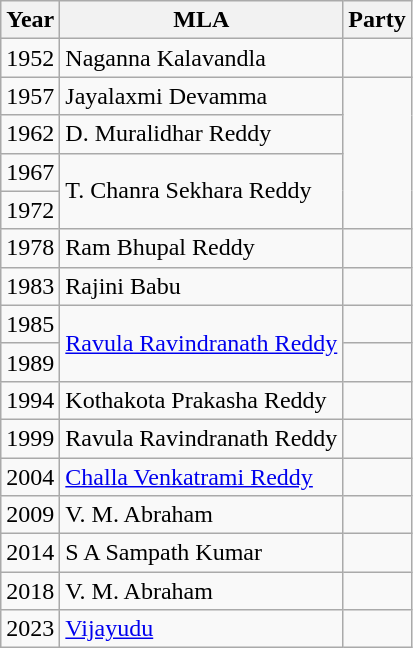<table class="wikitable sortable">
<tr>
<th>Year</th>
<th>MLA</th>
<th colspan="2">Party</th>
</tr>
<tr>
<td>1952</td>
<td>Naganna Kalavandla</td>
<td></td>
</tr>
<tr>
<td>1957</td>
<td>Jayalaxmi Devamma</td>
</tr>
<tr>
<td>1962</td>
<td>D. Muralidhar Reddy</td>
</tr>
<tr>
<td>1967</td>
<td rowspan=2>T. Chanra Sekhara Reddy</td>
</tr>
<tr>
<td>1972</td>
</tr>
<tr>
<td>1978</td>
<td>Ram Bhupal Reddy</td>
<td></td>
</tr>
<tr>
<td>1983</td>
<td>Rajini Babu</td>
<td></td>
</tr>
<tr>
<td>1985</td>
<td rowspan=2><a href='#'>Ravula Ravindranath Reddy</a></td>
<td></td>
</tr>
<tr>
<td>1989</td>
</tr>
<tr>
<td>1994</td>
<td>Kothakota Prakasha Reddy</td>
<td></td>
</tr>
<tr>
<td>1999</td>
<td>Ravula Ravindranath Reddy</td>
<td></td>
</tr>
<tr>
<td>2004</td>
<td><a href='#'>Challa Venkatrami Reddy</a></td>
<td></td>
</tr>
<tr>
<td>2009</td>
<td>V. M. Abraham</td>
<td></td>
</tr>
<tr>
<td>2014</td>
<td>S A Sampath Kumar</td>
</tr>
<tr>
<td>2018</td>
<td>V. M. Abraham</td>
<td></td>
</tr>
<tr>
<td>2023</td>
<td><a href='#'>Vijayudu</a></td>
<td></td>
</tr>
</table>
